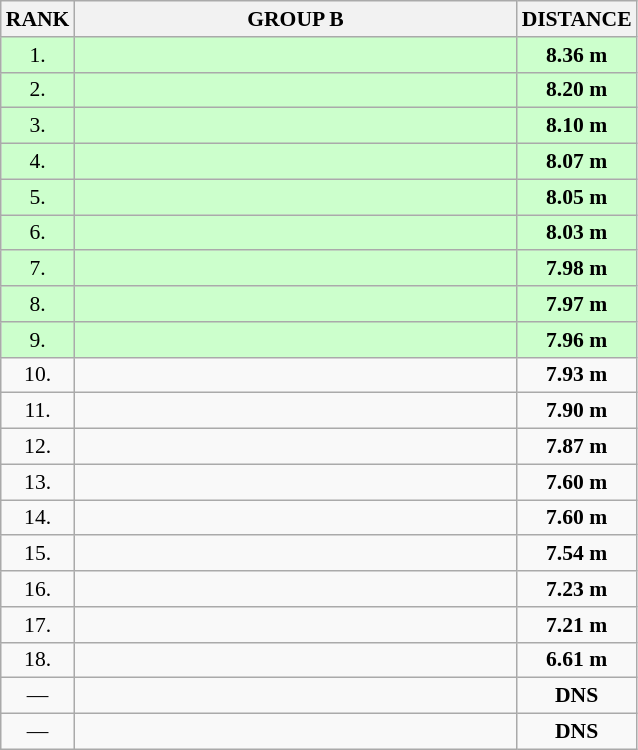<table class="wikitable" style="border-collapse: collapse; font-size: 90%;">
<tr>
<th>RANK</th>
<th style="width: 20em">GROUP B</th>
<th style="width: 5em">DISTANCE</th>
</tr>
<tr style="background:#ccffcc;">
<td align="center">1.</td>
<td></td>
<td align="center"><strong>8.36 m</strong></td>
</tr>
<tr style="background:#ccffcc;">
<td align="center">2.</td>
<td></td>
<td align="center"><strong>8.20 m</strong></td>
</tr>
<tr style="background:#ccffcc;">
<td align="center">3.</td>
<td></td>
<td align="center"><strong>8.10 m</strong></td>
</tr>
<tr style="background:#ccffcc;">
<td align="center">4.</td>
<td></td>
<td align="center"><strong>8.07 m</strong></td>
</tr>
<tr style="background:#ccffcc;">
<td align="center">5.</td>
<td></td>
<td align="center"><strong>8.05 m</strong></td>
</tr>
<tr style="background:#ccffcc;">
<td align="center">6.</td>
<td></td>
<td align="center"><strong>8.03 m</strong></td>
</tr>
<tr style="background:#ccffcc;">
<td align="center">7.</td>
<td></td>
<td align="center"><strong>7.98 m</strong></td>
</tr>
<tr style="background:#ccffcc;">
<td align="center">8.</td>
<td></td>
<td align="center"><strong>7.97 m</strong></td>
</tr>
<tr style="background:#ccffcc;">
<td align="center">9.</td>
<td></td>
<td align="center"><strong>7.96 m</strong></td>
</tr>
<tr>
<td align="center">10.</td>
<td></td>
<td align="center"><strong>7.93 m</strong></td>
</tr>
<tr>
<td align="center">11.</td>
<td></td>
<td align="center"><strong>7.90 m</strong></td>
</tr>
<tr>
<td align="center">12.</td>
<td></td>
<td align="center"><strong>7.87 m</strong></td>
</tr>
<tr>
<td align="center">13.</td>
<td></td>
<td align="center"><strong>7.60 m</strong></td>
</tr>
<tr>
<td align="center">14.</td>
<td></td>
<td align="center"><strong>7.60 m</strong></td>
</tr>
<tr>
<td align="center">15.</td>
<td></td>
<td align="center"><strong>7.54 m</strong></td>
</tr>
<tr>
<td align="center">16.</td>
<td></td>
<td align="center"><strong>7.23 m</strong></td>
</tr>
<tr>
<td align="center">17.</td>
<td></td>
<td align="center"><strong>7.21 m</strong></td>
</tr>
<tr>
<td align="center">18.</td>
<td></td>
<td align="center"><strong>6.61 m</strong></td>
</tr>
<tr>
<td align="center">—</td>
<td></td>
<td align="center"><strong>DNS</strong></td>
</tr>
<tr>
<td align="center">—</td>
<td></td>
<td align="center"><strong>DNS</strong></td>
</tr>
</table>
